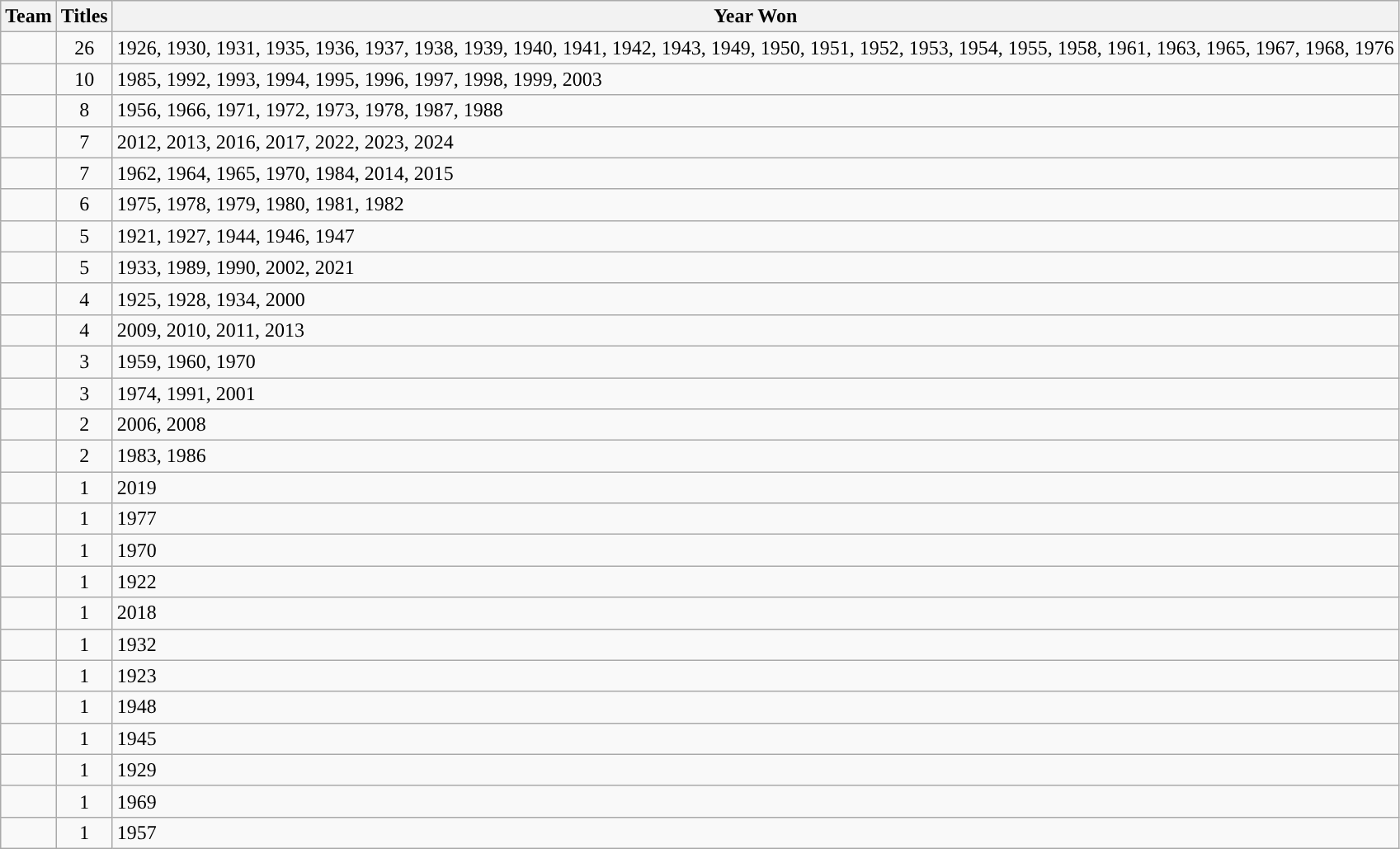<table class="wikitable sortable" style="text-align:center">
<tr>
<th>Team</th>
<th>Titles</th>
<th>Year Won</th>
</tr>
<tr>
<td><strong></strong></td>
<td>26</td>
<td align=left>1926, 1930, 1931, 1935, 1936, 1937, 1938, 1939, 1940, 1941, 1942, 1943, 1949, 1950, 1951, 1952, 1953, 1954, 1955, 1958, 1961, 1963, 1965, 1967, 1968, 1976</td>
</tr>
<tr>
<td><strong><a href='#'></a></strong></td>
<td>10</td>
<td align="left">1985, 1992, 1993, 1994, 1995, 1996, 1997, 1998, 1999, 2003</td>
</tr>
<tr>
<td><strong><a href='#'></a></strong></td>
<td>8</td>
<td align=left>1956, 1966, 1971, 1972, 1973, 1978, 1987, 1988</td>
</tr>
<tr>
<td><strong><a href='#'></a></strong></td>
<td>7</td>
<td align=left>2012, 2013, 2016, 2017, 2022, 2023, 2024</td>
</tr>
<tr>
<td><strong></strong></td>
<td>7</td>
<td align=left>1962, 1964, 1965, 1970, 1984, 2014, 2015</td>
</tr>
<tr>
<td><strong></strong></td>
<td>6</td>
<td align=left>1975, 1978, 1979, 1980, 1981, 1982</td>
</tr>
<tr>
<td><strong></strong></td>
<td>5</td>
<td align=left>1921, 1927, 1944, 1946, 1947</td>
</tr>
<tr>
<td><strong></strong></td>
<td>5</td>
<td align=left>1933, 1989, 1990, 2002, 2021</td>
</tr>
<tr>
<td><strong><a href='#'></a></strong></td>
<td>4</td>
<td align=left>1925, 1928, 1934, 2000</td>
</tr>
<tr>
<td><strong><a href='#'></a></strong></td>
<td>4</td>
<td align=left>2009, 2010, 2011, 2013</td>
</tr>
<tr>
<td><strong><a href='#'></a></strong></td>
<td>3</td>
<td align=left>1959, 1960, 1970</td>
</tr>
<tr>
<td><strong><a href='#'></a></strong></td>
<td>3</td>
<td align=left>1974, 1991, 2001</td>
</tr>
<tr>
<td><strong></strong></td>
<td>2</td>
<td align=left>2006, 2008</td>
</tr>
<tr>
<td><strong><a href='#'></a></strong></td>
<td>2</td>
<td align=left>1983, 1986</td>
</tr>
<tr>
<td><strong><a href='#'></a></strong></td>
<td>1</td>
<td align=left>2019</td>
</tr>
<tr>
<td><strong></strong></td>
<td>1</td>
<td align=left>1977</td>
</tr>
<tr>
<td><strong><a href='#'></a></strong></td>
<td>1</td>
<td align=left>1970</td>
</tr>
<tr>
<td><strong></strong></td>
<td>1</td>
<td align=left>1922</td>
</tr>
<tr>
<td><strong><a href='#'></a></strong></td>
<td>1</td>
<td align=left>2018</td>
</tr>
<tr>
<td><strong></strong></td>
<td>1</td>
<td align=left>1932</td>
</tr>
<tr>
<td><strong></strong></td>
<td>1</td>
<td align=left>1923</td>
</tr>
<tr>
<td><strong></strong></td>
<td>1</td>
<td align=left>1948</td>
</tr>
<tr>
<td><strong></strong></td>
<td>1</td>
<td align=left>1945</td>
</tr>
<tr>
<td><strong><a href='#'></a></strong></td>
<td>1</td>
<td align=left>1929</td>
</tr>
<tr>
<td><strong></strong></td>
<td>1</td>
<td align=left>1969</td>
</tr>
<tr>
<td><strong></strong></td>
<td>1</td>
<td align=left>1957</td>
</tr>
</table>
